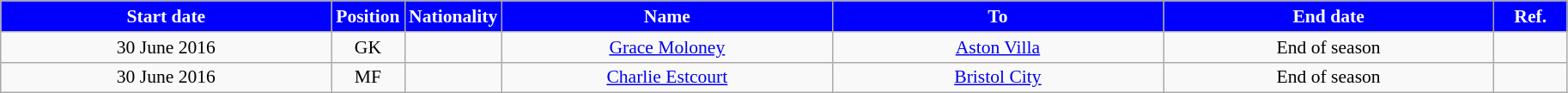<table class="wikitable" style="text-align:center; font-size:90%; ">
<tr>
<th style="background:#00f; color:white; width:250px;">Start date</th>
<th style="background:#00f; color:white; width:50px;">Position</th>
<th style="background:#00f; color:white; width:50px;">Nationality</th>
<th style="background:#00f; color:white; width:250px;">Name</th>
<th style="background:#00f; color:white; width:250px;">To</th>
<th style="background:#00f; color:white; width:250px;">End date</th>
<th style="background:#00f; color:white; width:50px;">Ref.</th>
</tr>
<tr>
<td>30 June 2016</td>
<td>GK</td>
<td></td>
<td><a href='#'>Grace Moloney</a></td>
<td><a href='#'>Aston Villa</a></td>
<td>End of season</td>
<td></td>
</tr>
<tr>
<td>30 June 2016</td>
<td>MF</td>
<td></td>
<td><a href='#'>Charlie Estcourt</a></td>
<td><a href='#'>Bristol City</a></td>
<td>End of season</td>
<td></td>
</tr>
</table>
